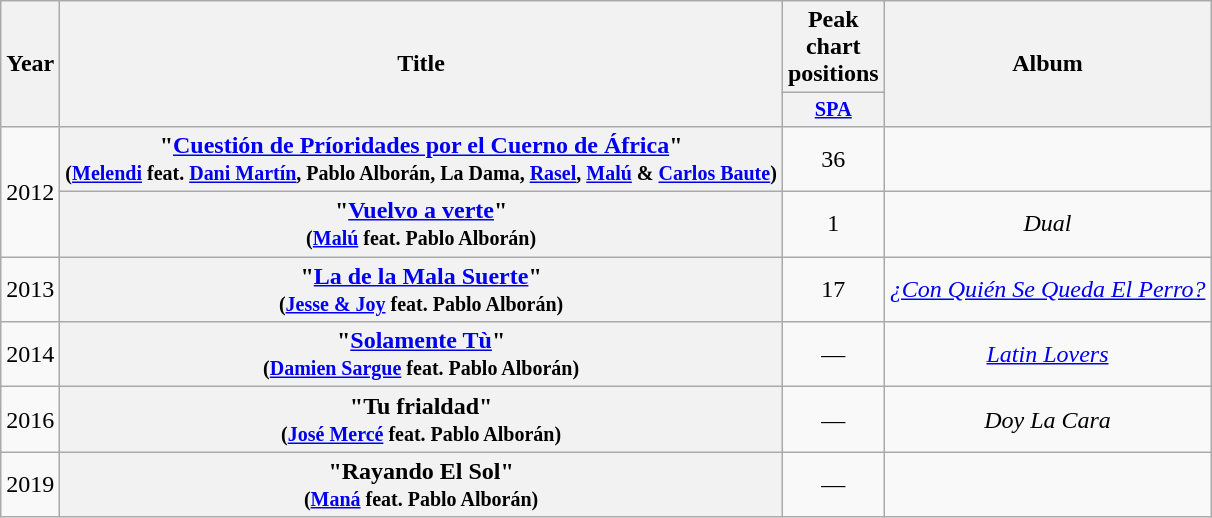<table class="wikitable plainrowheaders" style="text-align:center;" border="1">
<tr>
<th scope="col" rowspan="2">Year</th>
<th scope="col" rowspan="2">Title</th>
<th scope="col" colspan="1">Peak chart positions</th>
<th scope="col" rowspan="2">Album</th>
</tr>
<tr>
<th scope="col" style="width:4em;font-size:85%;"><a href='#'>SPA</a><br></th>
</tr>
<tr>
<td rowspan="2">2012</td>
<th scope="row">"<a href='#'>Cuestión de Príoridades por el Cuerno de África</a>"<br><small>(<a href='#'>Melendi</a> feat. <a href='#'>Dani Martín</a>, Pablo Alborán, La Dama, <a href='#'>Rasel</a>, <a href='#'>Malú</a> & <a href='#'>Carlos Baute</a>)</small></th>
<td>36</td>
<td></td>
</tr>
<tr>
<th scope="row">"<a href='#'>Vuelvo a verte</a>"<br><small>(<a href='#'>Malú</a> feat. Pablo Alborán)</small></th>
<td>1</td>
<td rowspan="1"><em>Dual</em></td>
</tr>
<tr>
<td>2013</td>
<th scope="row">"<a href='#'>La de la Mala Suerte</a>"<br><small>(<a href='#'>Jesse & Joy</a> feat. Pablo Alborán)</small></th>
<td>17</td>
<td rowspan="1"><em><a href='#'>¿Con Quién Se Queda El Perro?</a></em></td>
</tr>
<tr>
<td>2014</td>
<th scope="row">"<a href='#'>Solamente Tù</a>"<br><small>(<a href='#'>Damien Sargue</a> feat. Pablo Alborán)</small></th>
<td>—</td>
<td><em><a href='#'>Latin Lovers</a></em></td>
</tr>
<tr>
<td>2016</td>
<th scope="row">"Tu frialdad"<br><small>(<a href='#'>José Mercé</a> feat. Pablo Alborán)</small></th>
<td>—</td>
<td><em>Doy La Cara</em></td>
</tr>
<tr>
<td>2019</td>
<th scope="row">"Rayando El Sol"<br><small>(<a href='#'>Maná</a> feat. Pablo Alborán)</small></th>
<td>—</td>
<td></td>
</tr>
</table>
